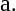<table style="margin-left:13px; line-height:150%">
<tr>
<td align="right" valign="top">a.  </td>
</tr>
</table>
